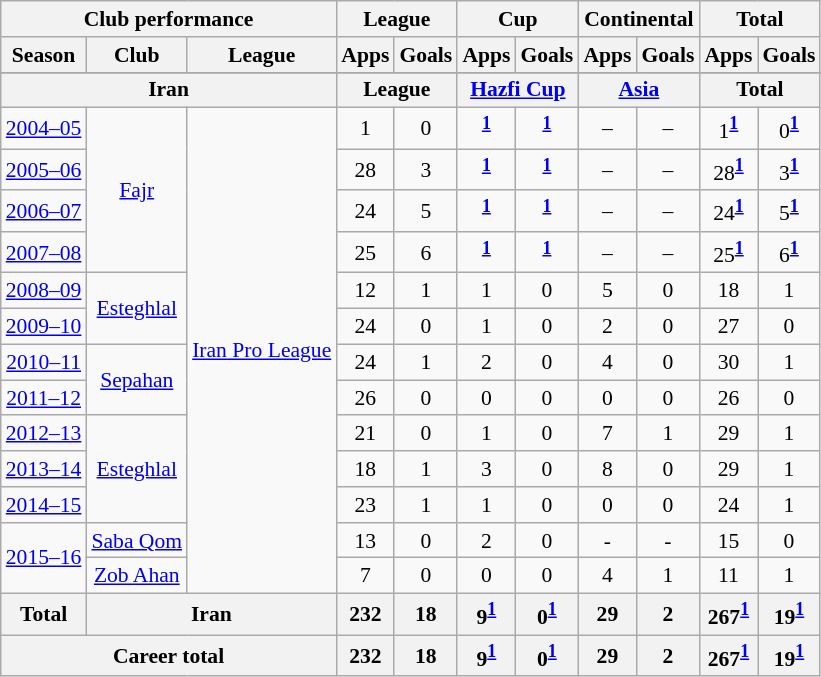<table class="wikitable" style="font-size:90%; text-align:center;">
<tr>
<th colspan=3>Club performance</th>
<th colspan=2>League</th>
<th colspan=2>Cup</th>
<th colspan=2>Continental</th>
<th colspan=2>Total</th>
</tr>
<tr>
<th>Season</th>
<th>Club</th>
<th>League</th>
<th>Apps</th>
<th>Goals</th>
<th>Apps</th>
<th>Goals</th>
<th>Apps</th>
<th>Goals</th>
<th>Apps</th>
<th>Goals</th>
</tr>
<tr>
</tr>
<tr>
<th colspan=3>Iran</th>
<th colspan=2>League</th>
<th colspan=2><a href='#'>Hazfi Cup</a></th>
<th colspan=2><a href='#'>Asia</a></th>
<th colspan=2>Total</th>
</tr>
<tr>
<td><a href='#'>2004–05</a></td>
<td rowspan="4"><a href='#'>Fajr</a></td>
<td rowspan="13"><a href='#'>Iran Pro League</a></td>
<td>1</td>
<td>0</td>
<td><sup><strong><a href='#'>1</a></strong></sup></td>
<td><sup><strong><a href='#'>1</a></strong></sup></td>
<td>–</td>
<td>–</td>
<td>1<sup><strong><a href='#'>1</a></strong></sup></td>
<td>0<sup><strong><a href='#'>1</a></strong></sup></td>
</tr>
<tr>
<td><a href='#'>2005–06</a></td>
<td>28</td>
<td>3</td>
<td><sup><strong><a href='#'>1</a></strong></sup></td>
<td><sup><strong><a href='#'>1</a></strong></sup></td>
<td>–</td>
<td>–</td>
<td>28<sup><strong><a href='#'>1</a></strong></sup></td>
<td>3<sup><strong><a href='#'>1</a></strong></sup></td>
</tr>
<tr>
<td><a href='#'>2006–07</a></td>
<td>24</td>
<td>5</td>
<td><sup><strong><a href='#'>1</a></strong></sup></td>
<td><sup><strong><a href='#'>1</a></strong></sup></td>
<td>–</td>
<td>–</td>
<td>24<sup><strong><a href='#'>1</a></strong></sup></td>
<td>5<sup><strong><a href='#'>1</a></strong></sup></td>
</tr>
<tr>
<td><a href='#'>2007–08</a></td>
<td>25</td>
<td>6</td>
<td><sup><strong><a href='#'>1</a></strong></sup></td>
<td><sup><strong><a href='#'>1</a></strong></sup></td>
<td>–</td>
<td>–</td>
<td>25<sup><strong><a href='#'>1</a></strong></sup></td>
<td>6<sup><strong><a href='#'>1</a></strong></sup></td>
</tr>
<tr>
<td><a href='#'>2008–09</a></td>
<td rowspan="2"><a href='#'>Esteghlal</a></td>
<td>12</td>
<td>1</td>
<td>1</td>
<td>0</td>
<td>5</td>
<td>0</td>
<td>18</td>
<td>1</td>
</tr>
<tr>
<td><a href='#'>2009–10</a></td>
<td>24</td>
<td>0</td>
<td>1</td>
<td>0</td>
<td>2</td>
<td>0</td>
<td>27</td>
<td>0</td>
</tr>
<tr>
<td><a href='#'>2010–11</a></td>
<td rowspan="2"><a href='#'>Sepahan</a></td>
<td>24</td>
<td>1</td>
<td>2</td>
<td>0</td>
<td>4</td>
<td>0</td>
<td>30</td>
<td>1</td>
</tr>
<tr>
<td><a href='#'>2011–12</a></td>
<td>26</td>
<td>0</td>
<td>0</td>
<td>0</td>
<td>0</td>
<td>0</td>
<td>26</td>
<td>0</td>
</tr>
<tr>
<td><a href='#'>2012–13</a></td>
<td rowspan="3"><a href='#'>Esteghlal</a></td>
<td>21</td>
<td>0</td>
<td>1</td>
<td>0</td>
<td>7</td>
<td>1</td>
<td>29</td>
<td>1</td>
</tr>
<tr>
<td><a href='#'>2013–14</a></td>
<td>18</td>
<td>1</td>
<td>3</td>
<td>0</td>
<td>8</td>
<td>0</td>
<td>29</td>
<td>1</td>
</tr>
<tr>
<td><a href='#'>2014–15</a></td>
<td>23</td>
<td>1</td>
<td>1</td>
<td>0</td>
<td>0</td>
<td>0</td>
<td>24</td>
<td>1</td>
</tr>
<tr>
<td rowspan="2"><a href='#'>2015–16</a></td>
<td><a href='#'>Saba Qom</a></td>
<td>13</td>
<td>0</td>
<td>2</td>
<td>0</td>
<td>-</td>
<td>-</td>
<td>15</td>
<td>0</td>
</tr>
<tr>
<td><a href='#'>Zob Ahan</a></td>
<td>7</td>
<td>0</td>
<td>0</td>
<td>0</td>
<td>4</td>
<td>1</td>
<td>11</td>
<td>1</td>
</tr>
<tr>
<th rowspan=1>Total</th>
<th colspan=2>Iran</th>
<th>232</th>
<th>18</th>
<th>9<sup><strong><a href='#'>1</a></strong></sup></th>
<th>0<sup><strong><a href='#'>1</a></strong></sup></th>
<th>29</th>
<th>2</th>
<th>267<sup><strong><a href='#'>1</a></strong></sup></th>
<th>19<sup><strong><a href='#'>1</a></strong></sup></th>
</tr>
<tr>
<th colspan=3>Career total</th>
<th>232</th>
<th>18</th>
<th>9<sup><strong><a href='#'>1</a></strong></sup></th>
<th>0<sup><strong><a href='#'>1</a></strong></sup></th>
<th>29</th>
<th>2</th>
<th>267<sup><strong><a href='#'>1</a></strong></sup></th>
<th>19<sup><strong><a href='#'>1</a></strong></sup></th>
</tr>
</table>
